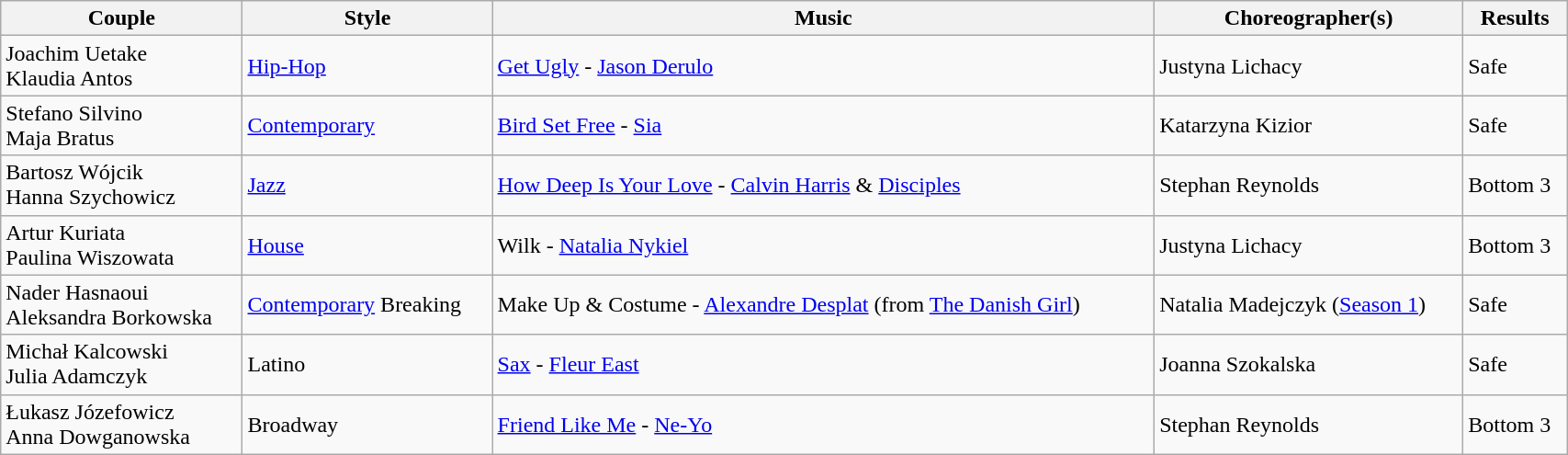<table class="wikitable" width="90%">
<tr>
<th>Couple</th>
<th>Style</th>
<th>Music</th>
<th>Choreographer(s)</th>
<th>Results</th>
</tr>
<tr>
<td>Joachim Uetake<br>Klaudia Antos</td>
<td><a href='#'>Hip-Hop</a></td>
<td><a href='#'>Get Ugly</a> - <a href='#'>Jason Derulo</a></td>
<td>Justyna Lichacy</td>
<td>Safe</td>
</tr>
<tr>
<td>Stefano Silvino<br>Maja Bratus</td>
<td><a href='#'>Contemporary</a></td>
<td><a href='#'>Bird Set Free</a> - <a href='#'>Sia</a></td>
<td>Katarzyna Kizior</td>
<td>Safe</td>
</tr>
<tr>
<td>Bartosz Wójcik<br>Hanna Szychowicz</td>
<td><a href='#'>Jazz</a></td>
<td><a href='#'>How Deep Is Your Love</a> - <a href='#'>Calvin Harris</a> & <a href='#'>Disciples</a></td>
<td>Stephan Reynolds</td>
<td>Bottom 3</td>
</tr>
<tr>
<td>Artur Kuriata<br>Paulina Wiszowata</td>
<td><a href='#'>House</a></td>
<td>Wilk - <a href='#'>Natalia Nykiel</a></td>
<td>Justyna Lichacy</td>
<td>Bottom 3</td>
</tr>
<tr>
<td>Nader Hasnaoui<br>Aleksandra Borkowska</td>
<td><a href='#'>Contemporary</a> Breaking</td>
<td>Make Up & Costume - <a href='#'>Alexandre Desplat</a> (from <a href='#'>The Danish Girl</a>)</td>
<td>Natalia Madejczyk (<a href='#'>Season 1</a>)</td>
<td>Safe</td>
</tr>
<tr>
<td>Michał Kalcowski<br>Julia Adamczyk</td>
<td>Latino</td>
<td><a href='#'>Sax</a> - <a href='#'>Fleur East</a></td>
<td>Joanna Szokalska</td>
<td>Safe</td>
</tr>
<tr>
<td>Łukasz Józefowicz<br>Anna Dowganowska</td>
<td>Broadway</td>
<td><a href='#'>Friend Like Me</a> - <a href='#'>Ne-Yo</a></td>
<td>Stephan Reynolds</td>
<td>Bottom 3</td>
</tr>
</table>
